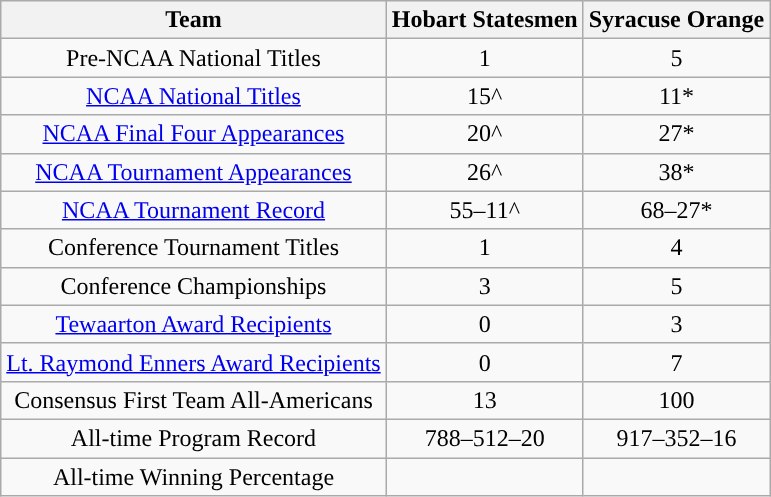<table class="wikitable" style="text-align:center;">
<tr>
<th>Team</th>
<th>Hobart Statesmen</th>
<th>Syracuse Orange</th>
</tr>
<tr>
<td>Pre-NCAA National Titles</td>
<td style=>1</td>
<td>5</td>
</tr>
<tr>
<td><a href='#'>NCAA National Titles</a></td>
<td style=>15^</td>
<td>11*</td>
</tr>
<tr>
<td><a href='#'>NCAA Final Four Appearances</a></td>
<td>20^</td>
<td>27*</td>
</tr>
<tr>
<td><a href='#'>NCAA Tournament Appearances</a></td>
<td>26^</td>
<td>38*</td>
</tr>
<tr>
<td><a href='#'>NCAA Tournament Record</a></td>
<td>55–11^</td>
<td>68–27*</td>
</tr>
<tr>
<td>Conference Tournament Titles</td>
<td>1</td>
<td>4</td>
</tr>
<tr>
<td>Conference Championships</td>
<td>3</td>
<td>5</td>
</tr>
<tr>
<td><a href='#'>Tewaarton Award Recipients</a></td>
<td>0</td>
<td>3</td>
</tr>
<tr>
<td><a href='#'>Lt. Raymond Enners Award Recipients</a></td>
<td>0</td>
<td>7</td>
</tr>
<tr>
<td>Consensus First Team All-Americans</td>
<td>13</td>
<td>100</td>
</tr>
<tr>
<td>All-time Program Record</td>
<td>788–512–20</td>
<td>917–352–16</td>
</tr>
<tr>
<td>All-time Winning Percentage</td>
<td></td>
<td></td>
</tr>
</table>
